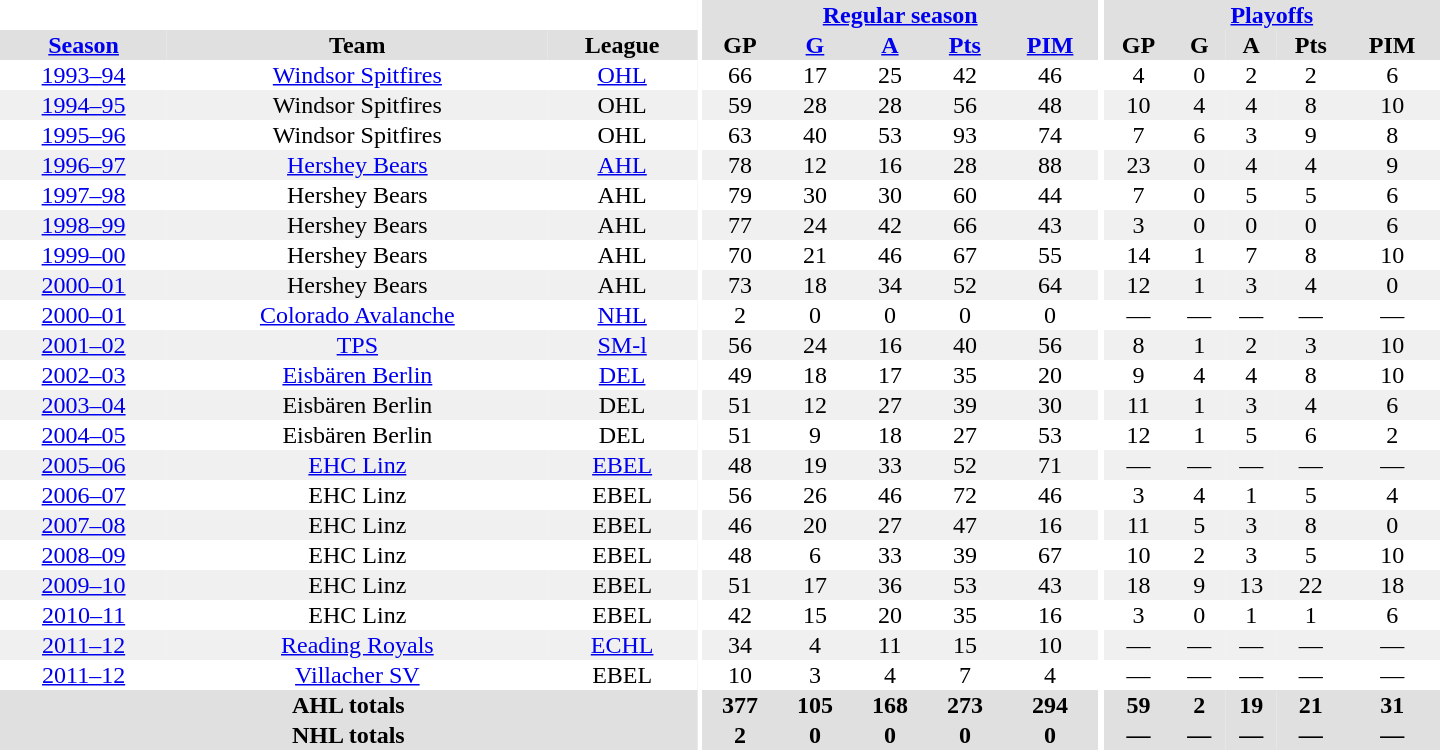<table border="0" cellpadding="1" cellspacing="0" style="text-align:center; width:60em">
<tr bgcolor="#e0e0e0">
<th colspan="3" bgcolor="#ffffff"></th>
<th rowspan="100" bgcolor="#ffffff"></th>
<th colspan="5"><a href='#'>Regular season</a></th>
<th rowspan="100" bgcolor="#ffffff"></th>
<th colspan="5"><a href='#'>Playoffs</a></th>
</tr>
<tr bgcolor="#e0e0e0">
<th><a href='#'>Season</a></th>
<th>Team</th>
<th>League</th>
<th>GP</th>
<th><a href='#'>G</a></th>
<th><a href='#'>A</a></th>
<th><a href='#'>Pts</a></th>
<th><a href='#'>PIM</a></th>
<th>GP</th>
<th>G</th>
<th>A</th>
<th>Pts</th>
<th>PIM</th>
</tr>
<tr>
<td><a href='#'>1993–94</a></td>
<td><a href='#'>Windsor Spitfires</a></td>
<td><a href='#'>OHL</a></td>
<td>66</td>
<td>17</td>
<td>25</td>
<td>42</td>
<td>46</td>
<td>4</td>
<td>0</td>
<td>2</td>
<td>2</td>
<td>6</td>
</tr>
<tr bgcolor="#f0f0f0">
<td><a href='#'>1994–95</a></td>
<td>Windsor Spitfires</td>
<td>OHL</td>
<td>59</td>
<td>28</td>
<td>28</td>
<td>56</td>
<td>48</td>
<td>10</td>
<td>4</td>
<td>4</td>
<td>8</td>
<td>10</td>
</tr>
<tr>
<td><a href='#'>1995–96</a></td>
<td>Windsor Spitfires</td>
<td>OHL</td>
<td>63</td>
<td>40</td>
<td>53</td>
<td>93</td>
<td>74</td>
<td>7</td>
<td>6</td>
<td>3</td>
<td>9</td>
<td>8</td>
</tr>
<tr bgcolor="#f0f0f0">
<td><a href='#'>1996–97</a></td>
<td><a href='#'>Hershey Bears</a></td>
<td><a href='#'>AHL</a></td>
<td>78</td>
<td>12</td>
<td>16</td>
<td>28</td>
<td>88</td>
<td>23</td>
<td>0</td>
<td>4</td>
<td>4</td>
<td>9</td>
</tr>
<tr>
<td><a href='#'>1997–98</a></td>
<td>Hershey Bears</td>
<td>AHL</td>
<td>79</td>
<td>30</td>
<td>30</td>
<td>60</td>
<td>44</td>
<td>7</td>
<td>0</td>
<td>5</td>
<td>5</td>
<td>6</td>
</tr>
<tr bgcolor="#f0f0f0">
<td><a href='#'>1998–99</a></td>
<td>Hershey Bears</td>
<td>AHL</td>
<td>77</td>
<td>24</td>
<td>42</td>
<td>66</td>
<td>43</td>
<td>3</td>
<td>0</td>
<td>0</td>
<td>0</td>
<td>6</td>
</tr>
<tr>
<td><a href='#'>1999–00</a></td>
<td>Hershey Bears</td>
<td>AHL</td>
<td>70</td>
<td>21</td>
<td>46</td>
<td>67</td>
<td>55</td>
<td>14</td>
<td>1</td>
<td>7</td>
<td>8</td>
<td>10</td>
</tr>
<tr bgcolor="#f0f0f0">
<td><a href='#'>2000–01</a></td>
<td>Hershey Bears</td>
<td>AHL</td>
<td>73</td>
<td>18</td>
<td>34</td>
<td>52</td>
<td>64</td>
<td>12</td>
<td>1</td>
<td>3</td>
<td>4</td>
<td>0</td>
</tr>
<tr>
<td><a href='#'>2000–01</a></td>
<td><a href='#'>Colorado Avalanche</a></td>
<td><a href='#'>NHL</a></td>
<td>2</td>
<td>0</td>
<td>0</td>
<td>0</td>
<td>0</td>
<td>—</td>
<td>—</td>
<td>—</td>
<td>—</td>
<td>—</td>
</tr>
<tr bgcolor="#f0f0f0">
<td><a href='#'>2001–02</a></td>
<td><a href='#'>TPS</a></td>
<td><a href='#'>SM-l</a></td>
<td>56</td>
<td>24</td>
<td>16</td>
<td>40</td>
<td>56</td>
<td>8</td>
<td>1</td>
<td>2</td>
<td>3</td>
<td>10</td>
</tr>
<tr>
<td><a href='#'>2002–03</a></td>
<td><a href='#'>Eisbären Berlin</a></td>
<td><a href='#'>DEL</a></td>
<td>49</td>
<td>18</td>
<td>17</td>
<td>35</td>
<td>20</td>
<td>9</td>
<td>4</td>
<td>4</td>
<td>8</td>
<td>10</td>
</tr>
<tr bgcolor="#f0f0f0">
<td><a href='#'>2003–04</a></td>
<td>Eisbären Berlin</td>
<td>DEL</td>
<td>51</td>
<td>12</td>
<td>27</td>
<td>39</td>
<td>30</td>
<td>11</td>
<td>1</td>
<td>3</td>
<td>4</td>
<td>6</td>
</tr>
<tr>
<td><a href='#'>2004–05</a></td>
<td>Eisbären Berlin</td>
<td>DEL</td>
<td>51</td>
<td>9</td>
<td>18</td>
<td>27</td>
<td>53</td>
<td>12</td>
<td>1</td>
<td>5</td>
<td>6</td>
<td>2</td>
</tr>
<tr bgcolor="#f0f0f0">
<td><a href='#'>2005–06</a></td>
<td><a href='#'>EHC Linz</a></td>
<td><a href='#'>EBEL</a></td>
<td>48</td>
<td>19</td>
<td>33</td>
<td>52</td>
<td>71</td>
<td>—</td>
<td>—</td>
<td>—</td>
<td>—</td>
<td>—</td>
</tr>
<tr>
<td><a href='#'>2006–07</a></td>
<td>EHC Linz</td>
<td>EBEL</td>
<td>56</td>
<td>26</td>
<td>46</td>
<td>72</td>
<td>46</td>
<td>3</td>
<td>4</td>
<td>1</td>
<td>5</td>
<td>4</td>
</tr>
<tr bgcolor="#f0f0f0">
<td><a href='#'>2007–08</a></td>
<td>EHC Linz</td>
<td>EBEL</td>
<td>46</td>
<td>20</td>
<td>27</td>
<td>47</td>
<td>16</td>
<td>11</td>
<td>5</td>
<td>3</td>
<td>8</td>
<td>0</td>
</tr>
<tr>
<td><a href='#'>2008–09</a></td>
<td>EHC Linz</td>
<td>EBEL</td>
<td>48</td>
<td>6</td>
<td>33</td>
<td>39</td>
<td>67</td>
<td>10</td>
<td>2</td>
<td>3</td>
<td>5</td>
<td>10</td>
</tr>
<tr bgcolor="#f0f0f0">
<td><a href='#'>2009–10</a></td>
<td>EHC Linz</td>
<td>EBEL</td>
<td>51</td>
<td>17</td>
<td>36</td>
<td>53</td>
<td>43</td>
<td>18</td>
<td>9</td>
<td>13</td>
<td>22</td>
<td>18</td>
</tr>
<tr>
<td><a href='#'>2010–11</a></td>
<td>EHC Linz</td>
<td>EBEL</td>
<td>42</td>
<td>15</td>
<td>20</td>
<td>35</td>
<td>16</td>
<td>3</td>
<td>0</td>
<td>1</td>
<td>1</td>
<td>6</td>
</tr>
<tr bgcolor="#f0f0f0">
<td><a href='#'>2011–12</a></td>
<td><a href='#'>Reading Royals</a></td>
<td><a href='#'>ECHL</a></td>
<td>34</td>
<td>4</td>
<td>11</td>
<td>15</td>
<td>10</td>
<td>—</td>
<td>—</td>
<td>—</td>
<td>—</td>
<td>—</td>
</tr>
<tr>
<td><a href='#'>2011–12</a></td>
<td><a href='#'>Villacher SV</a></td>
<td>EBEL</td>
<td>10</td>
<td>3</td>
<td>4</td>
<td>7</td>
<td>4</td>
<td>—</td>
<td>—</td>
<td>—</td>
<td>—</td>
<td>—</td>
</tr>
<tr bgcolor="#e0e0e0">
<th colspan="3">AHL totals</th>
<th>377</th>
<th>105</th>
<th>168</th>
<th>273</th>
<th>294</th>
<th>59</th>
<th>2</th>
<th>19</th>
<th>21</th>
<th>31</th>
</tr>
<tr bgcolor="#e0e0e0">
<th colspan="3">NHL totals</th>
<th>2</th>
<th>0</th>
<th>0</th>
<th>0</th>
<th>0</th>
<th>—</th>
<th>—</th>
<th>—</th>
<th>—</th>
<th>—</th>
</tr>
</table>
